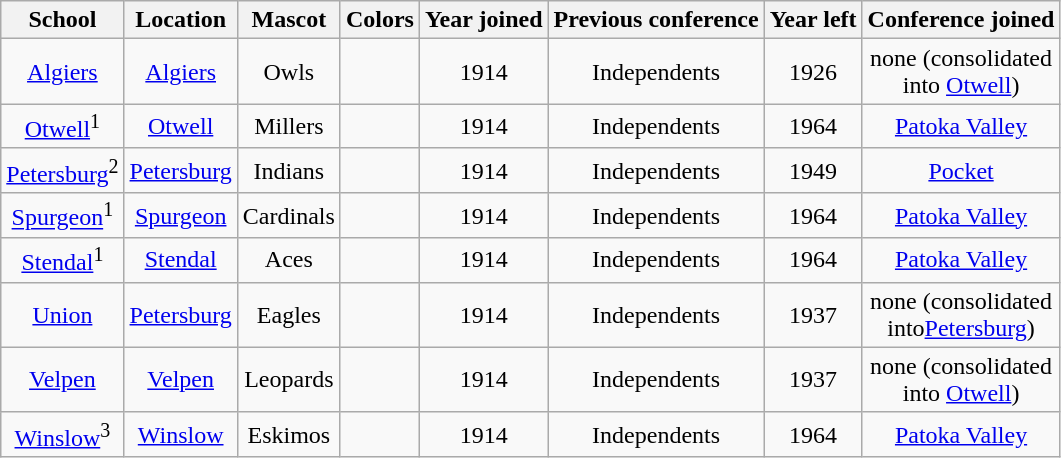<table class="wikitable" style="text-align:center;">
<tr>
<th>School</th>
<th>Location</th>
<th>Mascot</th>
<th>Colors</th>
<th>Year joined</th>
<th>Previous conference</th>
<th>Year left</th>
<th>Conference joined</th>
</tr>
<tr>
<td><a href='#'>Algiers</a></td>
<td><a href='#'>Algiers</a></td>
<td>Owls</td>
<td> </td>
<td>1914</td>
<td>Independents</td>
<td>1926</td>
<td>none (consolidated<br>into <a href='#'>Otwell</a>)</td>
</tr>
<tr>
<td><a href='#'>Otwell</a><sup>1</sup></td>
<td><a href='#'>Otwell</a></td>
<td>Millers</td>
<td> </td>
<td>1914</td>
<td>Independents</td>
<td>1964</td>
<td><a href='#'>Patoka Valley</a></td>
</tr>
<tr>
<td><a href='#'>Petersburg</a><sup>2</sup></td>
<td><a href='#'>Petersburg</a></td>
<td>Indians</td>
<td> </td>
<td>1914</td>
<td>Independents</td>
<td>1949</td>
<td><a href='#'>Pocket</a></td>
</tr>
<tr>
<td><a href='#'>Spurgeon</a><sup>1</sup></td>
<td><a href='#'>Spurgeon</a></td>
<td>Cardinals</td>
<td> </td>
<td>1914</td>
<td>Independents</td>
<td>1964</td>
<td><a href='#'>Patoka Valley</a></td>
</tr>
<tr>
<td><a href='#'>Stendal</a><sup>1</sup></td>
<td><a href='#'>Stendal</a></td>
<td>Aces</td>
<td> </td>
<td>1914</td>
<td>Independents</td>
<td>1964</td>
<td><a href='#'>Patoka Valley</a></td>
</tr>
<tr>
<td><a href='#'>Union</a></td>
<td><a href='#'>Petersburg</a></td>
<td>Eagles</td>
<td> </td>
<td>1914</td>
<td>Independents</td>
<td>1937</td>
<td>none (consolidated<br>into<a href='#'>Petersburg</a>)</td>
</tr>
<tr>
<td><a href='#'>Velpen</a></td>
<td><a href='#'>Velpen</a></td>
<td>Leopards</td>
<td> </td>
<td>1914</td>
<td>Independents</td>
<td>1937</td>
<td>none (consolidated<br>into <a href='#'>Otwell</a>)</td>
</tr>
<tr>
<td><a href='#'>Winslow</a><sup>3</sup></td>
<td><a href='#'>Winslow</a></td>
<td>Eskimos</td>
<td> </td>
<td>1914</td>
<td>Independents</td>
<td>1964</td>
<td><a href='#'>Patoka Valley</a></td>
</tr>
</table>
